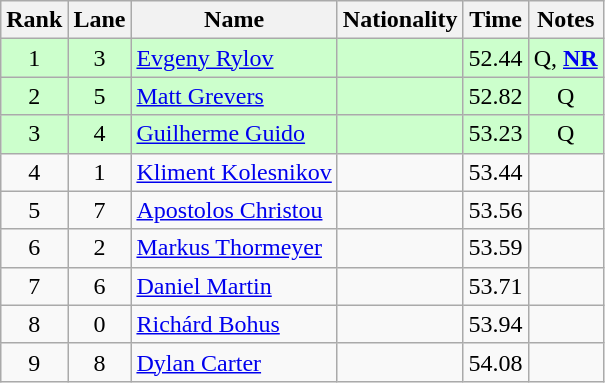<table class="wikitable sortable" style="text-align:center">
<tr>
<th>Rank</th>
<th>Lane</th>
<th>Name</th>
<th>Nationality</th>
<th>Time</th>
<th>Notes</th>
</tr>
<tr bgcolor=ccffcc>
<td>1</td>
<td>3</td>
<td align=left><a href='#'>Evgeny Rylov</a></td>
<td align=left></td>
<td>52.44</td>
<td>Q, <strong><a href='#'>NR</a></strong></td>
</tr>
<tr bgcolor=ccffcc>
<td>2</td>
<td>5</td>
<td align=left><a href='#'>Matt Grevers</a></td>
<td align=left></td>
<td>52.82</td>
<td>Q</td>
</tr>
<tr bgcolor=ccffcc>
<td>3</td>
<td>4</td>
<td align=left><a href='#'>Guilherme Guido</a></td>
<td align=left></td>
<td>53.23</td>
<td>Q</td>
</tr>
<tr>
<td>4</td>
<td>1</td>
<td align=left><a href='#'>Kliment Kolesnikov</a></td>
<td align=left></td>
<td>53.44</td>
<td></td>
</tr>
<tr>
<td>5</td>
<td>7</td>
<td align=left><a href='#'>Apostolos Christou</a></td>
<td align=left></td>
<td>53.56</td>
<td></td>
</tr>
<tr>
<td>6</td>
<td>2</td>
<td align=left><a href='#'>Markus Thormeyer</a></td>
<td align=left></td>
<td>53.59</td>
<td></td>
</tr>
<tr>
<td>7</td>
<td>6</td>
<td align=left><a href='#'>Daniel Martin</a></td>
<td align=left></td>
<td>53.71</td>
<td></td>
</tr>
<tr>
<td>8</td>
<td>0</td>
<td align=left><a href='#'>Richárd Bohus</a></td>
<td align=left></td>
<td>53.94</td>
<td></td>
</tr>
<tr>
<td>9</td>
<td>8</td>
<td align=left><a href='#'>Dylan Carter</a></td>
<td align=left></td>
<td>54.08</td>
<td></td>
</tr>
</table>
